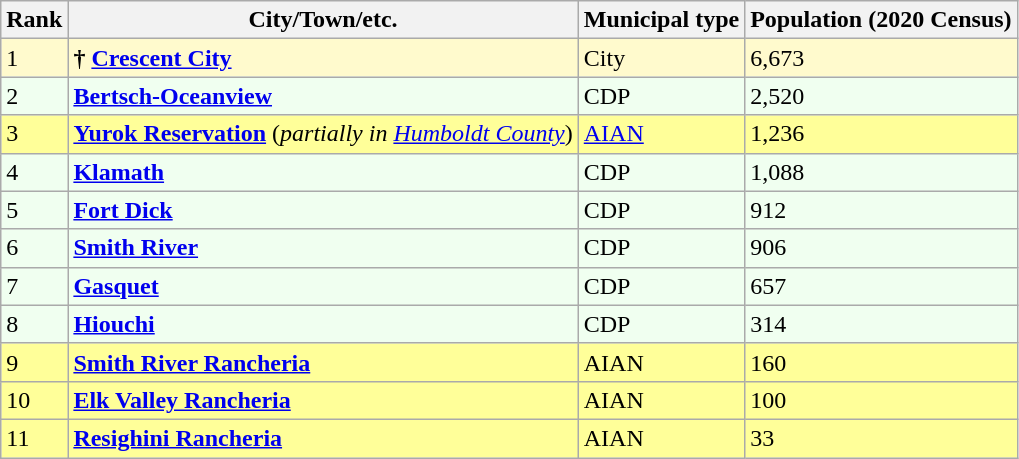<table class="wikitable sortable">
<tr>
<th>Rank</th>
<th>City/Town/etc.</th>
<th>Municipal type</th>
<th>Population (2020 Census)</th>
</tr>
<tr style="background-color:#FFFACD;">
<td>1</td>
<td><strong>†</strong> <strong><a href='#'>Crescent City</a></strong></td>
<td>City</td>
<td>6,673</td>
</tr>
<tr style="background-color:#F0FFF0;">
<td>2</td>
<td><strong><a href='#'>Bertsch-Oceanview</a></strong></td>
<td>CDP</td>
<td>2,520</td>
</tr>
<tr style="background-color:#FFFF99;">
<td>3</td>
<td><strong><a href='#'>Yurok Reservation</a></strong> (<em>partially in <a href='#'>Humboldt County</a></em>)</td>
<td><a href='#'>AIAN</a></td>
<td>1,236</td>
</tr>
<tr style="background-color:#F0FFF0;">
<td>4</td>
<td><strong><a href='#'>Klamath</a></strong></td>
<td>CDP</td>
<td>1,088</td>
</tr>
<tr style="background-color:#F0FFF0;">
<td>5</td>
<td><strong><a href='#'>Fort Dick</a></strong></td>
<td>CDP</td>
<td>912</td>
</tr>
<tr style="background-color:#F0FFF0;">
<td>6</td>
<td><strong><a href='#'>Smith River</a></strong></td>
<td>CDP</td>
<td>906</td>
</tr>
<tr style="background-color:#F0FFF0;">
<td>7</td>
<td><strong><a href='#'>Gasquet</a></strong></td>
<td>CDP</td>
<td>657</td>
</tr>
<tr style="background-color:#F0FFF0;">
<td>8</td>
<td><strong><a href='#'>Hiouchi</a></strong></td>
<td>CDP</td>
<td>314</td>
</tr>
<tr style="background-color:#FFFF99;">
<td>9</td>
<td><strong><a href='#'>Smith River Rancheria</a></strong></td>
<td>AIAN</td>
<td>160</td>
</tr>
<tr style="background-color:#FFFF99;">
<td>10</td>
<td><strong><a href='#'>Elk Valley Rancheria</a></strong></td>
<td>AIAN</td>
<td>100</td>
</tr>
<tr style="background-color:#FFFF99;">
<td>11</td>
<td><strong><a href='#'>Resighini Rancheria</a></strong></td>
<td>AIAN</td>
<td>33</td>
</tr>
</table>
